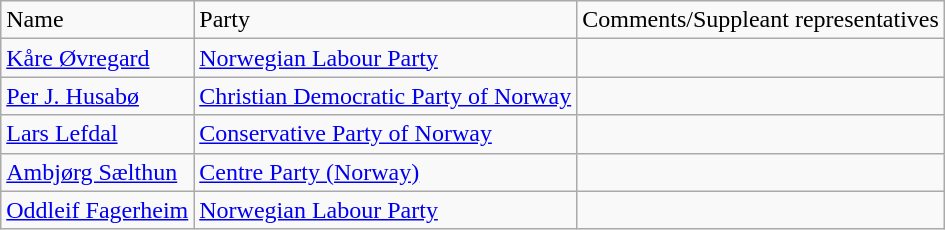<table class="wikitable">
<tr>
<td>Name</td>
<td>Party</td>
<td>Comments/Suppleant representatives</td>
</tr>
<tr>
<td><a href='#'>Kåre Øvregard</a></td>
<td><a href='#'>Norwegian Labour Party</a></td>
<td></td>
</tr>
<tr>
<td><a href='#'>Per J. Husabø</a></td>
<td><a href='#'>Christian Democratic Party of Norway</a></td>
<td></td>
</tr>
<tr>
<td><a href='#'>Lars Lefdal</a></td>
<td><a href='#'>Conservative Party of Norway</a></td>
<td></td>
</tr>
<tr>
<td><a href='#'>Ambjørg Sælthun</a></td>
<td><a href='#'>Centre Party (Norway)</a></td>
<td></td>
</tr>
<tr>
<td><a href='#'>Oddleif Fagerheim</a></td>
<td><a href='#'>Norwegian Labour Party</a></td>
<td></td>
</tr>
</table>
